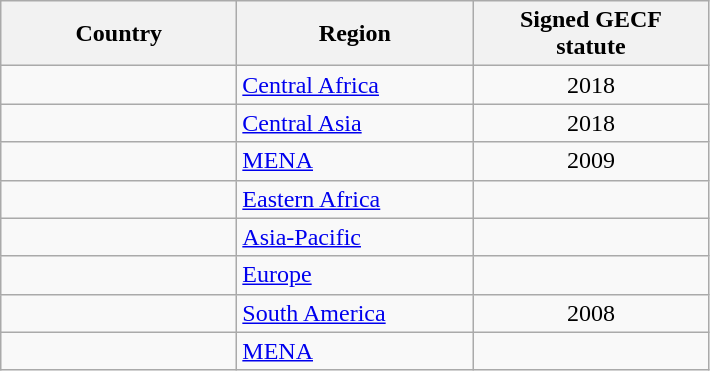<table class="wikitable sortable">
<tr>
<th style="width:150px;">Country</th>
<th style="width:150px;">Region</th>
<th style="width:150px;">Signed GECF<br>statute</th>
</tr>
<tr>
<td></td>
<td><a href='#'>Central Africa</a></td>
<td align=center>2018</td>
</tr>
<tr>
<td></td>
<td><a href='#'>Central Asia</a></td>
<td align=center>2018</td>
</tr>
<tr>
<td></td>
<td><a href='#'>MENA</a></td>
<td align=center>2009</td>
</tr>
<tr>
<td></td>
<td><a href='#'>Eastern Africa</a></td>
<td align=center></td>
</tr>
<tr>
<td></td>
<td><a href='#'>Asia-Pacific</a></td>
<td align=center></td>
</tr>
<tr>
<td></td>
<td><a href='#'>Europe</a></td>
<td align=center></td>
</tr>
<tr>
<td></td>
<td><a href='#'>South America</a></td>
<td align=center>2008</td>
</tr>
<tr>
<td></td>
<td><a href='#'>MENA</a></td>
<td align=center></td>
</tr>
</table>
